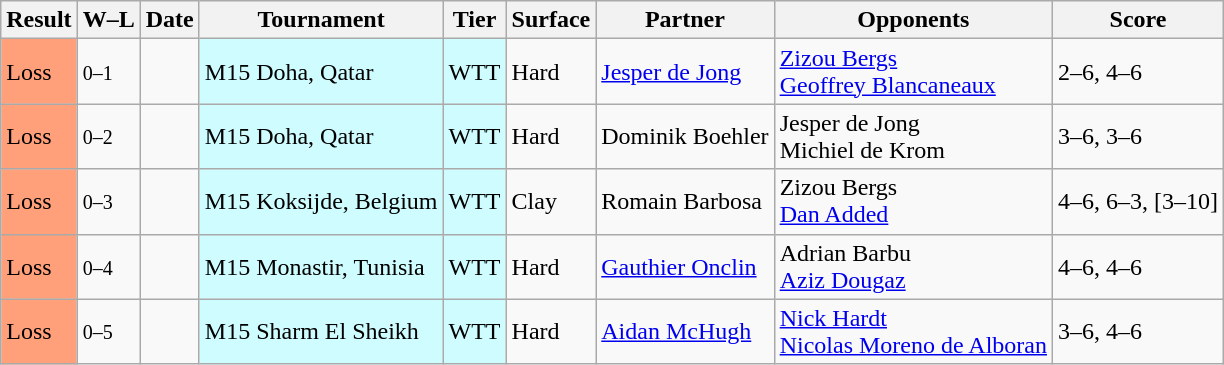<table class="sortable wikitable">
<tr>
<th>Result</th>
<th class="unsortable">W–L</th>
<th>Date</th>
<th>Tournament</th>
<th>Tier</th>
<th>Surface</th>
<th>Partner</th>
<th>Opponents</th>
<th class="unsortable">Score</th>
</tr>
<tr>
<td bgcolor=FFA07A>Loss</td>
<td><small>0–1</small></td>
<td></td>
<td style="background:#cffcff;">M15 Doha, Qatar</td>
<td style="background:#cffcff;">WTT</td>
<td>Hard</td>
<td> <a href='#'>Jesper de Jong</a></td>
<td> <a href='#'>Zizou Bergs</a> <br>  <a href='#'>Geoffrey Blancaneaux</a></td>
<td>2–6, 4–6</td>
</tr>
<tr>
<td bgcolor=FFA07A>Loss</td>
<td><small>0–2</small></td>
<td></td>
<td style="background:#cffcff;">M15 Doha, Qatar</td>
<td style="background:#cffcff;">WTT</td>
<td>Hard</td>
<td> Dominik Boehler</td>
<td> Jesper de Jong <br>  Michiel de Krom</td>
<td>3–6, 3–6</td>
</tr>
<tr>
<td bgcolor=FFA07A>Loss</td>
<td><small>0–3</small></td>
<td></td>
<td style="background:#cffcff;">M15 Koksijde, Belgium</td>
<td style="background:#cffcff;">WTT</td>
<td>Clay</td>
<td> Romain Barbosa</td>
<td> Zizou Bergs <br> <a href='#'>Dan Added</a></td>
<td>4–6, 6–3, [3–10]</td>
</tr>
<tr>
<td bgcolor=FFA07A>Loss</td>
<td><small>0–4</small></td>
<td></td>
<td style="background:#cffcff;">M15 Monastir, Tunisia</td>
<td style="background:#cffcff;">WTT</td>
<td>Hard</td>
<td> <a href='#'>Gauthier Onclin</a></td>
<td> Adrian Barbu <br> <a href='#'>Aziz Dougaz</a></td>
<td>4–6, 4–6</td>
</tr>
<tr>
<td bgcolor=FFA07A>Loss</td>
<td><small>0–5</small></td>
<td></td>
<td style="background:#cffcff;">M15 Sharm El Sheikh</td>
<td style="background:#cffcff;">WTT</td>
<td>Hard</td>
<td> <a href='#'>Aidan McHugh</a></td>
<td> <a href='#'>Nick Hardt</a> <br> <a href='#'>Nicolas Moreno de Alboran</a></td>
<td>3–6, 4–6</td>
</tr>
</table>
